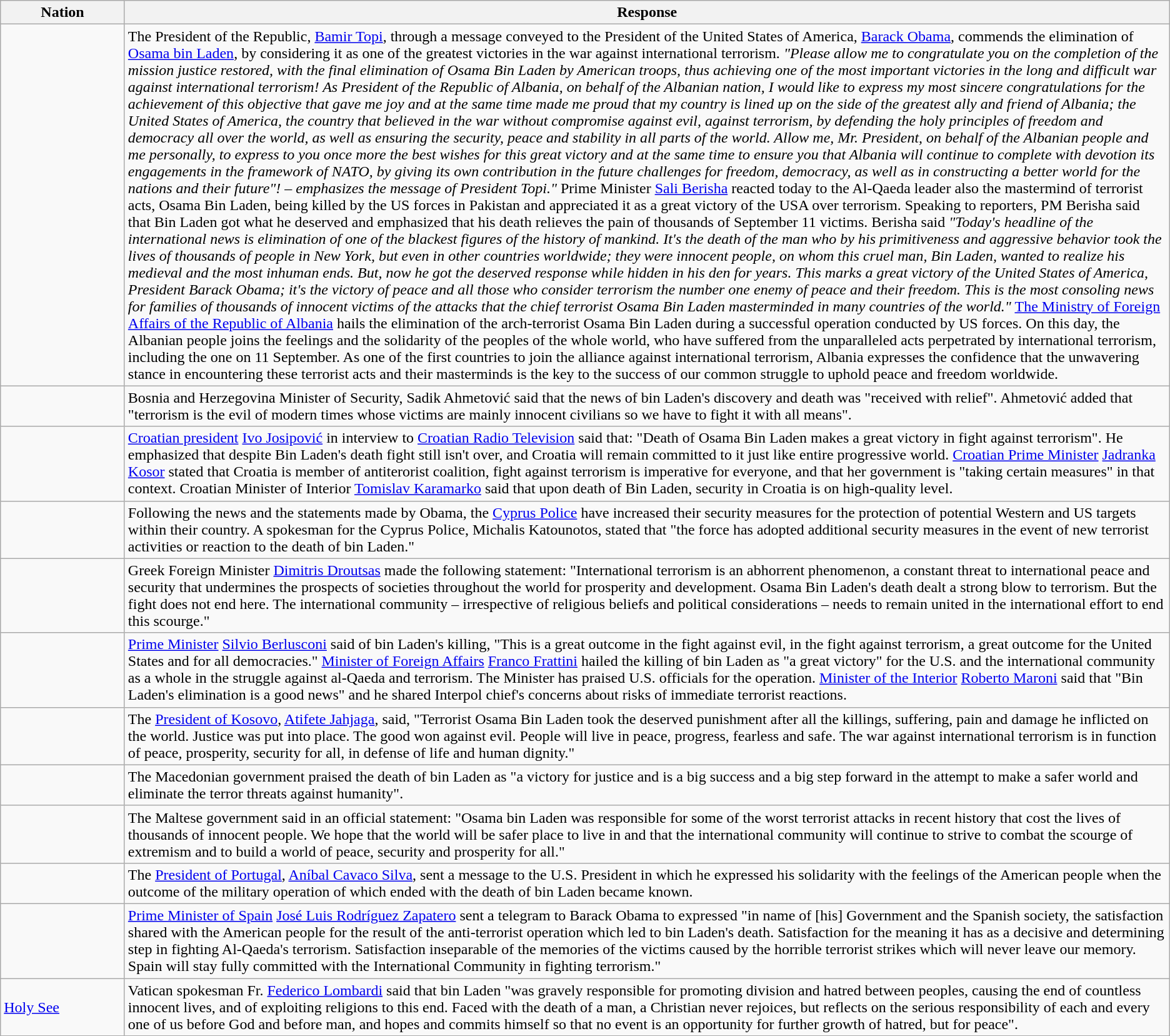<table class="wikitable">
<tr>
<th bgcolor="#efefef" column width=125px>Nation</th>
<th bgcolor="#efefef" class=unsortable>Response</th>
</tr>
<tr>
<td></td>
<td>The President of the Republic, <a href='#'>Bamir Topi</a>, through a message conveyed to the President of the United States of America, <a href='#'>Barack Obama</a>, commends the elimination of <a href='#'>Osama bin Laden</a>, by considering it as one of the greatest victories in the war against international terrorism. <em>"Please allow me to congratulate you on the completion of the mission justice restored, with the final elimination of Osama Bin Laden by American troops, thus achieving one of the most important victories in the long and difficult war against international terrorism! As President of the Republic of Albania, on behalf of the Albanian nation, I would like to express my most sincere congratulations for the achievement of this objective that gave me joy and at the same time made me proud that my country is lined up on the side of the greatest ally and friend of Albania; the United States of America, the country that believed in the war without compromise against evil, against terrorism, by defending the holy principles of freedom and democracy all over the world, as well as ensuring the security, peace and stability in all parts of the world. Allow me, Mr. President, on behalf of the Albanian people and me personally, to express to you once more the best wishes for this great victory and at the same time to ensure you that Albania will continue to complete with devotion its engagements in the framework of NATO, by giving its own contribution in the future challenges for freedom, democracy, as well as in constructing a better world for the nations and their future"! – emphasizes the message of President Topi."</em> Prime Minister  <a href='#'>Sali Berisha</a> reacted today to the Al-Qaeda leader also the mastermind of terrorist acts, Osama Bin Laden, being killed by the US forces in Pakistan and appreciated it as a great victory of the USA over terrorism. Speaking to reporters, PM Berisha said that Bin Laden got what he deserved and emphasized that his death relieves the pain of thousands of September 11 victims. Berisha said <em>"Today's headline of the international news is elimination of one of the blackest figures of the history of mankind. It's the death of the man who by his primitiveness and aggressive behavior took the lives of thousands of people in New York, but even in other countries worldwide; they were innocent people, on whom this cruel man, Bin Laden, wanted to realize his medieval and the most inhuman ends. But, now he got the deserved response while hidden in his den for years. This marks a great victory of the United States of America, President Barack Obama; it's the victory of peace and all those who consider terrorism the number one enemy of peace and their freedom. This is the most consoling news for families of thousands of innocent victims of the attacks that the chief terrorist Osama Bin Laden masterminded in many countries of the world."</em> <a href='#'>The Ministry of Foreign Affairs of the Republic of Albania</a> hails the elimination of the arch-terrorist Osama Bin Laden during a successful operation conducted by US forces. On this day, the Albanian people joins the feelings and the solidarity of the peoples of the whole world, who have suffered from the unparalleled acts perpetrated by international terrorism, including the one on 11 September. As one of the first countries to join the alliance against international terrorism, Albania expresses the confidence that the unwavering stance in encountering these terrorist acts and their masterminds is the key to the success of our common struggle to uphold peace and freedom worldwide.</td>
</tr>
<tr>
<td></td>
<td>Bosnia and Herzegovina Minister of Security, Sadik Ahmetović said that the news of bin Laden's discovery and death was "received with relief". Ahmetović added that "terrorism is the evil of modern times whose victims are mainly innocent civilians so we have to fight it with all means".</td>
</tr>
<tr>
<td></td>
<td><a href='#'>Croatian president</a> <a href='#'>Ivo Josipović</a> in interview to <a href='#'>Croatian Radio Television</a> said that: "Death of Osama Bin Laden makes a great victory in fight against terrorism". He emphasized that despite Bin Laden's death fight still isn't over, and Croatia will remain committed to it just like entire progressive world. <a href='#'>Croatian Prime Minister</a> <a href='#'>Jadranka Kosor</a> stated that Croatia is member of antiterorist coalition, fight against terrorism is imperative for everyone, and that her government is "taking certain measures" in that context. Croatian Minister of Interior <a href='#'>Tomislav Karamarko</a> said that upon death of Bin Laden, security in Croatia is on high-quality level.</td>
</tr>
<tr>
<td></td>
<td>Following the news and the statements made by Obama, the <a href='#'>Cyprus Police</a> have increased their security measures for the protection of potential Western and US targets within their country. A spokesman for the Cyprus Police, Michalis Katounotos, stated that "the force has adopted additional security measures in the event of new terrorist activities or reaction to the death of bin Laden."</td>
</tr>
<tr>
<td></td>
<td>Greek Foreign Minister <a href='#'>Dimitris Droutsas</a> made the following statement: "International terrorism is an abhorrent phenomenon, a constant threat to international peace and security that undermines the prospects of societies throughout the world for prosperity and development. Osama Bin Laden's death dealt a strong blow to terrorism. But the fight does not end here. The international community – irrespective of religious beliefs and political considerations – needs to remain united in the international effort to end this scourge."</td>
</tr>
<tr>
<td></td>
<td><a href='#'>Prime Minister</a> <a href='#'>Silvio Berlusconi</a> said of bin Laden's killing, "This is a great outcome in the fight against evil, in the fight against terrorism, a great outcome for the United States and for all democracies." <a href='#'>Minister of Foreign Affairs</a> <a href='#'>Franco Frattini</a> hailed the killing of bin Laden as "a great victory" for the U.S. and the international community as a whole in the struggle against al-Qaeda and terrorism. The Minister has praised U.S. officials for the operation. <a href='#'>Minister of the Interior</a> <a href='#'>Roberto Maroni</a> said that "Bin Laden's elimination is a good news" and he shared Interpol chief's concerns about risks of immediate terrorist reactions.</td>
</tr>
<tr>
<td></td>
<td>The <a href='#'>President of Kosovo</a>, <a href='#'>Atifete Jahjaga</a>, said, "Terrorist Osama Bin Laden took the deserved punishment after all the killings, suffering, pain and damage he inflicted on the world. Justice was put into place. The good won against evil. People will live in peace, progress, fearless and safe. The war against international terrorism is in function of peace, prosperity, security for all, in defense of life and human dignity."</td>
</tr>
<tr>
<td></td>
<td>The Macedonian government praised the death of bin Laden as "a victory for justice and is a big success and a big step forward in the attempt to make a safer world and eliminate the terror threats against humanity".</td>
</tr>
<tr>
<td></td>
<td>The Maltese government said in an official statement: "Osama bin Laden was responsible for some of the worst terrorist attacks in recent history that cost the lives of thousands of innocent people. We hope that the world will be safer place to live in and that the international community will continue to strive to combat the scourge of extremism and to build a world of peace, security and prosperity for all."</td>
</tr>
<tr>
<td></td>
<td>The <a href='#'>President of Portugal</a>, <a href='#'>Aníbal Cavaco Silva</a>, sent a message to the U.S. President in which he expressed his solidarity with the feelings of the American people when the outcome of the military operation of which ended with the death of bin Laden became known.</td>
</tr>
<tr>
<td></td>
<td><a href='#'>Prime Minister of Spain</a> <a href='#'>José Luis Rodríguez Zapatero</a> sent a telegram to Barack Obama to expressed "in name of [his] Government and the Spanish society, the satisfaction shared with the American people for the result of the anti-terrorist operation which led to bin Laden's death. Satisfaction for the meaning it has as a decisive and determining step in fighting Al-Qaeda's terrorism. Satisfaction inseparable of the memories of the victims caused by the horrible terrorist strikes which will never leave our memory. Spain will stay fully committed with the International Community in fighting terrorism."</td>
</tr>
<tr>
<td> <a href='#'>Holy See</a></td>
<td>Vatican spokesman Fr. <a href='#'>Federico Lombardi</a> said that bin Laden "was gravely responsible for promoting division and hatred between peoples, causing the end of countless innocent lives, and of exploiting religions to this end. Faced with the death of a man, a Christian never rejoices, but reflects on the serious responsibility of each and every one of us before God and before man, and hopes and commits himself so that no event is an opportunity for further growth of hatred, but for peace".</td>
</tr>
<tr>
</tr>
</table>
